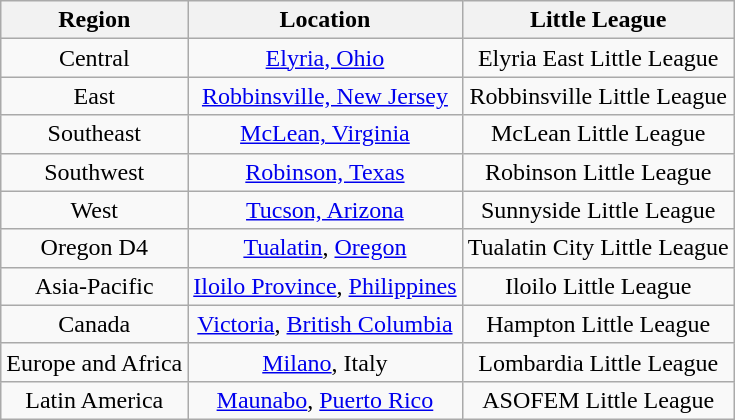<table class="wikitable">
<tr>
<th>Region</th>
<th>Location</th>
<th>Little League</th>
</tr>
<tr>
<td align=center>Central</td>
<td align=center> <a href='#'>Elyria, Ohio</a></td>
<td align=center>Elyria East Little League</td>
</tr>
<tr>
<td align=center>East</td>
<td align=center> <a href='#'>Robbinsville, New Jersey</a></td>
<td align=center>Robbinsville Little League</td>
</tr>
<tr>
<td align=center>Southeast</td>
<td align=center> <a href='#'>McLean, Virginia</a></td>
<td align=center>McLean Little League</td>
</tr>
<tr>
<td align=center>Southwest</td>
<td align=center> <a href='#'>Robinson, Texas</a></td>
<td align=center>Robinson Little League</td>
</tr>
<tr>
<td align=center>West</td>
<td align=center> <a href='#'>Tucson, Arizona</a></td>
<td align=center>Sunnyside Little League</td>
</tr>
<tr>
<td align=center>Oregon D4</td>
<td align=center> <a href='#'>Tualatin</a>, <a href='#'>Oregon</a></td>
<td align=center>Tualatin City Little League</td>
</tr>
<tr>
<td align=center>Asia-Pacific</td>
<td align=center> <a href='#'>Iloilo Province</a>, <a href='#'>Philippines</a></td>
<td align=center>Iloilo Little League</td>
</tr>
<tr>
<td align=center>Canada</td>
<td align=center> <a href='#'>Victoria</a>, <a href='#'>British Columbia</a></td>
<td align=center>Hampton Little League</td>
</tr>
<tr>
<td align=center>Europe and Africa</td>
<td align=center> <a href='#'>Milano</a>, Italy</td>
<td align=center>Lombardia Little League</td>
</tr>
<tr>
<td align=center>Latin America</td>
<td align=center> <a href='#'>Maunabo</a>, <a href='#'>Puerto Rico</a></td>
<td align=center>ASOFEM Little League</td>
</tr>
</table>
